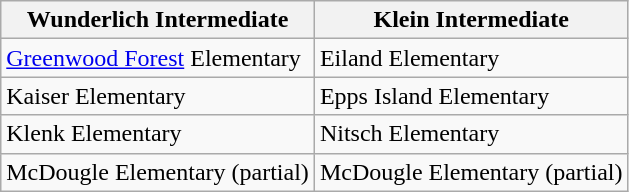<table class="wikitable">
<tr>
<th>Wunderlich Intermediate</th>
<th>Klein Intermediate</th>
</tr>
<tr>
<td><a href='#'>Greenwood Forest</a> Elementary</td>
<td>Eiland Elementary</td>
</tr>
<tr>
<td>Kaiser Elementary</td>
<td>Epps Island Elementary</td>
</tr>
<tr>
<td>Klenk Elementary</td>
<td>Nitsch Elementary</td>
</tr>
<tr>
<td>McDougle Elementary (partial)</td>
<td>McDougle Elementary (partial)</td>
</tr>
</table>
